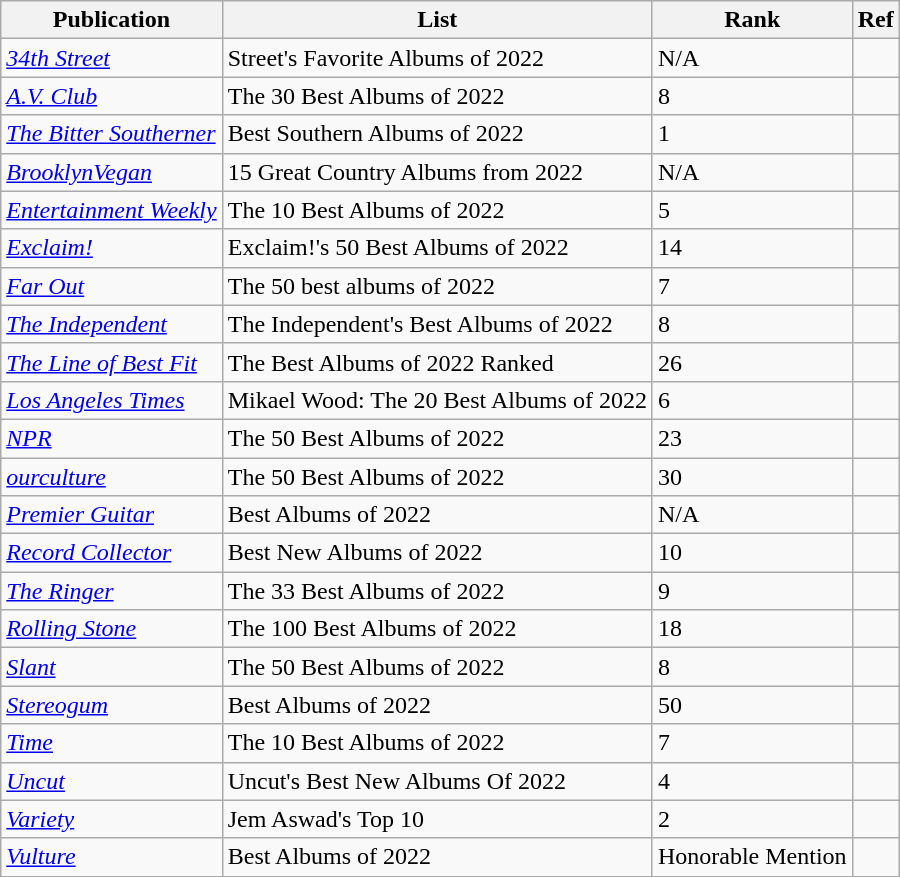<table class="wikitable">
<tr>
<th>Publication</th>
<th>List</th>
<th>Rank</th>
<th>Ref</th>
</tr>
<tr>
<td><em><a href='#'>34th Street</a></em></td>
<td>Street's Favorite Albums of 2022</td>
<td>N/A</td>
<td></td>
</tr>
<tr>
<td><em><a href='#'>A.V. Club</a></em></td>
<td>The 30 Best Albums of 2022</td>
<td>8</td>
<td></td>
</tr>
<tr>
<td><em><a href='#'>The Bitter Southerner</a></em></td>
<td>Best Southern Albums of 2022</td>
<td>1</td>
<td></td>
</tr>
<tr>
<td><em><a href='#'>BrooklynVegan</a></em></td>
<td>15 Great Country Albums from 2022</td>
<td>N/A</td>
<td></td>
</tr>
<tr>
<td><em><a href='#'>Entertainment Weekly</a></em></td>
<td>The 10 Best Albums of 2022</td>
<td>5</td>
<td></td>
</tr>
<tr>
<td><em><a href='#'>Exclaim!</a></em></td>
<td>Exclaim!'s 50 Best Albums of 2022</td>
<td>14</td>
<td></td>
</tr>
<tr>
<td><em><a href='#'>Far Out</a></em></td>
<td>The 50 best albums of 2022</td>
<td>7</td>
<td></td>
</tr>
<tr>
<td><em><a href='#'>The Independent</a></em></td>
<td>The Independent's Best Albums of 2022</td>
<td>8</td>
<td></td>
</tr>
<tr>
<td><em><a href='#'>The Line of Best Fit</a></em></td>
<td>The Best Albums of 2022 Ranked</td>
<td>26</td>
<td></td>
</tr>
<tr>
<td><em><a href='#'>Los Angeles Times</a></em></td>
<td>Mikael Wood: The 20 Best Albums of 2022</td>
<td>6</td>
<td></td>
</tr>
<tr>
<td><em><a href='#'>NPR</a></em></td>
<td>The 50 Best Albums of 2022</td>
<td>23</td>
<td></td>
</tr>
<tr>
<td><em><a href='#'>ourculture</a></em></td>
<td>The 50 Best Albums of 2022</td>
<td>30</td>
<td></td>
</tr>
<tr>
<td><em><a href='#'>Premier Guitar</a></em></td>
<td>Best Albums of 2022</td>
<td>N/A</td>
<td></td>
</tr>
<tr>
<td><em><a href='#'>Record Collector</a></em></td>
<td>Best New Albums of 2022</td>
<td>10</td>
<td></td>
</tr>
<tr>
<td><em><a href='#'>The Ringer</a></em></td>
<td>The 33 Best Albums of 2022</td>
<td>9</td>
<td></td>
</tr>
<tr>
<td><em><a href='#'>Rolling Stone</a></em></td>
<td>The 100 Best Albums of 2022</td>
<td>18</td>
<td></td>
</tr>
<tr>
<td><em><a href='#'>Slant</a></em></td>
<td>The 50 Best Albums of 2022</td>
<td>8</td>
<td></td>
</tr>
<tr>
<td><em><a href='#'>Stereogum</a></em></td>
<td>Best Albums of 2022</td>
<td>50</td>
<td></td>
</tr>
<tr>
<td><em><a href='#'>Time</a></em></td>
<td>The 10 Best Albums of 2022</td>
<td>7</td>
<td></td>
</tr>
<tr>
<td><em><a href='#'>Uncut</a></em></td>
<td>Uncut's Best New Albums Of 2022</td>
<td>4</td>
<td></td>
</tr>
<tr>
<td><em><a href='#'>Variety</a></em></td>
<td>Jem Aswad's Top 10</td>
<td>2</td>
<td></td>
</tr>
<tr>
<td><em><a href='#'>Vulture</a></em></td>
<td>Best Albums of 2022</td>
<td>Honorable Mention</td>
<td></td>
</tr>
</table>
